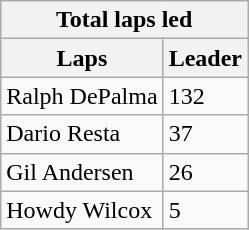<table class="wikitable">
<tr>
<th colspan=2>Total laps led</th>
</tr>
<tr>
<th>Laps</th>
<th>Leader</th>
</tr>
<tr>
<td>Ralph DePalma</td>
<td>132</td>
</tr>
<tr>
<td>Dario Resta</td>
<td>37</td>
</tr>
<tr>
<td>Gil Andersen</td>
<td>26</td>
</tr>
<tr>
<td>Howdy Wilcox</td>
<td>5</td>
</tr>
</table>
